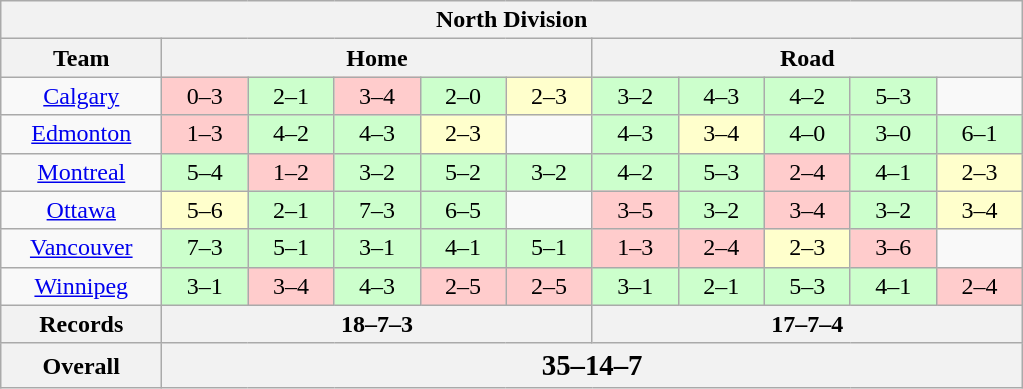<table class="wikitable" style="text-align:center;">
<tr>
<th colspan="11">North Division</th>
</tr>
<tr>
<th colspan="1" width=100>Team</th>
<th colspan="5" width=250>Home</th>
<th colspan="5" width=250>Road</th>
</tr>
<tr>
<td><a href='#'>Calgary</a></td>
<td style="background:#fcc;" width=50>0–3</td>
<td style="background:#cfc;" width=50>2–1 </td>
<td style="background:#fcc;" width=50>3–4</td>
<td style="background:#cfc;" width=50>2–0</td>
<td style="background:#ffc;" width=50>2–3 </td>
<td style="background:#cfc;" width=50>3–2</td>
<td style="background:#cfc;" width=50>4–3</td>
<td style="background:#cfc;" width=50>4–2</td>
<td style="background:#cfc;" width=50>5–3</td>
<td width=50></td>
</tr>
<tr>
<td><a href='#'>Edmonton</a></td>
<td style="background:#fcc;">1–3</td>
<td style="background:#cfc;">4–2</td>
<td style="background:#cfc;">4–3 </td>
<td style="background:#ffc;">2–3 </td>
<td></td>
<td style="background:#cfc;">4–3</td>
<td style="background:#ffc;">3–4 </td>
<td style="background:#cfc;">4–0</td>
<td style="background:#cfc;">3–0</td>
<td style="background:#cfc;">6–1</td>
</tr>
<tr>
<td><a href='#'>Montreal</a></td>
<td style="background:#cfc;">5–4 </td>
<td style="background:#fcc;">1–2</td>
<td style="background:#cfc;">3–2</td>
<td style="background:#cfc;">5–2</td>
<td style="background:#cfc;">3–2</td>
<td style="background:#cfc;">4–2</td>
<td style="background:#cfc;">5–3</td>
<td style="background:#fcc;">2–4</td>
<td style="background:#cfc;">4–1</td>
<td style="background:#ffc;">2–3 </td>
</tr>
<tr>
<td><a href='#'>Ottawa</a></td>
<td style="background:#ffc;">5–6 </td>
<td style="background:#cfc;">2–1</td>
<td style="background:#cfc;">7–3</td>
<td style="background:#cfc;">6–5</td>
<td></td>
<td style="background:#fcc;">3–5</td>
<td style="background:#cfc;">3–2</td>
<td style="background:#fcc;">3–4</td>
<td style="background:#cfc;">3–2 </td>
<td style="background:#ffc;">3–4 </td>
</tr>
<tr>
<td><a href='#'>Vancouver</a></td>
<td style="background:#cfc;">7–3</td>
<td style="background:#cfc;">5–1</td>
<td style="background:#cfc;">3–1</td>
<td style="background:#cfc;">4–1</td>
<td style="background:#cfc;">5–1</td>
<td style="background:#fcc;">1–3</td>
<td style="background:#fcc;">2–4</td>
<td style="background:#ffc;">2–3 </td>
<td style="background:#fcc;">3–6</td>
<td></td>
</tr>
<tr>
<td><a href='#'>Winnipeg</a></td>
<td style="background:#cfc;">3–1</td>
<td style="background:#fcc;">3–4</td>
<td style="background:#cfc;">4–3 </td>
<td style="background:#fcc;">2–5</td>
<td style="background:#fcc;">2–5</td>
<td style="background:#cfc;">3–1</td>
<td style="background:#cfc;">2–1 </td>
<td style="background:#cfc;">5–3</td>
<td style="background:#cfc;">4–1</td>
<td style="background:#fcc;">2–4</td>
</tr>
<tr>
<th colspan="1"><strong>Records</strong></th>
<th colspan="5"><strong>18–7–3</strong></th>
<th colspan="5"><strong>17–7–4</strong></th>
</tr>
<tr>
<th colspan="1"><strong>Overall</strong></th>
<th colspan="10"><strong><big>35–14–7</big></strong></th>
</tr>
</table>
